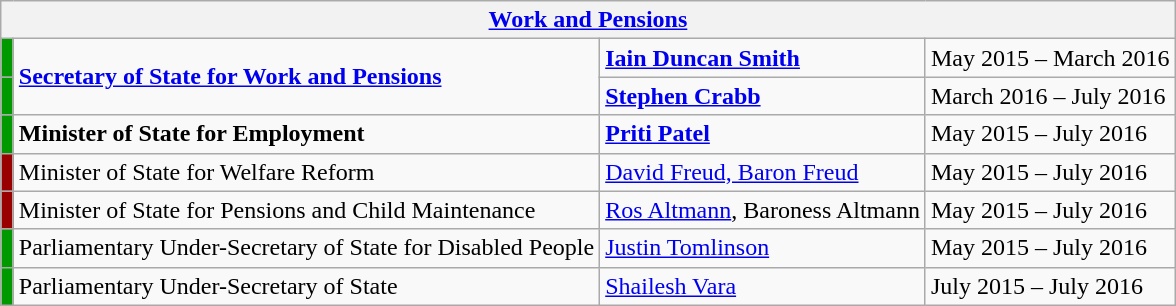<table class="wikitable">
<tr>
<th colspan="4"><a href='#'>Work and Pensions</a></th>
</tr>
<tr>
<td style="width:1px; background:#090;"></td>
<td rowspan="2"><strong><a href='#'>Secretary of State for Work and Pensions</a></strong></td>
<td><strong><a href='#'>Iain Duncan Smith</a></strong></td>
<td>May 2015 – March 2016</td>
</tr>
<tr>
<td style="width:1px; background:#090;"></td>
<td><strong><a href='#'>Stephen Crabb</a></strong></td>
<td>March 2016 – July 2016</td>
</tr>
<tr>
<td style="width:1px; background:#090;"></td>
<td><strong>Minister of State for Employment</strong></td>
<td><strong><a href='#'>Priti Patel</a></strong></td>
<td>May 2015 – July 2016</td>
</tr>
<tr>
<td rowspan="1" style="width:1px; background:#900;"></td>
<td>Minister of State for Welfare Reform</td>
<td><a href='#'>David Freud, Baron Freud</a></td>
<td>May 2015 – July 2016</td>
</tr>
<tr>
<td style="width:1px; background:#900;"></td>
<td>Minister of State for Pensions and Child Maintenance</td>
<td><a href='#'>Ros Altmann</a>, Baroness Altmann</td>
<td>May 2015 – July 2016</td>
</tr>
<tr>
<td style="width:1px; background:#090;"></td>
<td>Parliamentary Under-Secretary of State for Disabled People</td>
<td><a href='#'>Justin Tomlinson</a></td>
<td>May 2015 – July 2016</td>
</tr>
<tr>
<td style="width:1px; background:#090;"></td>
<td>Parliamentary Under-Secretary of State</td>
<td><a href='#'>Shailesh Vara</a></td>
<td>July 2015 – July 2016</td>
</tr>
</table>
